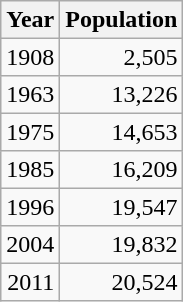<table class="wikitable" style="line-height:1.1em;">
<tr>
<th>Year</th>
<th>Population</th>
</tr>
<tr align="right">
<td>1908</td>
<td>2,505</td>
</tr>
<tr align="right">
<td>1963</td>
<td>13,226</td>
</tr>
<tr align="right">
<td>1975</td>
<td>14,653</td>
</tr>
<tr align="right">
<td>1985</td>
<td>16,209</td>
</tr>
<tr align="right">
<td>1996</td>
<td>19,547</td>
</tr>
<tr align="right">
<td>2004</td>
<td>19,832</td>
</tr>
<tr align="right">
<td>2011</td>
<td>20,524</td>
</tr>
</table>
